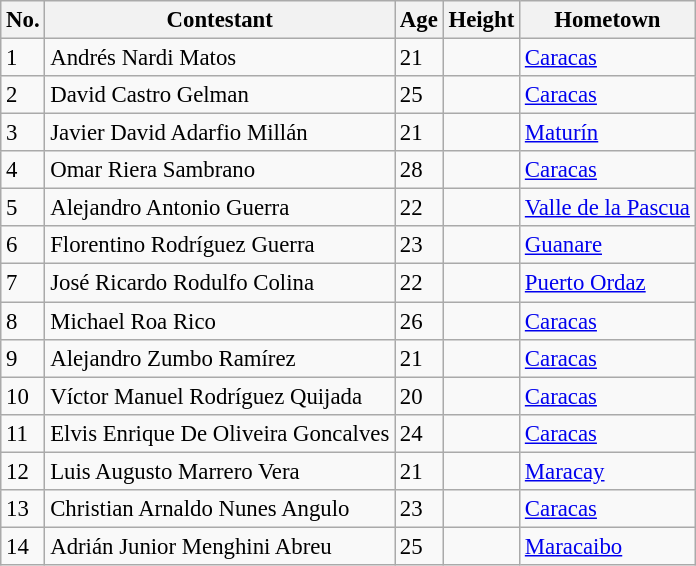<table class="wikitable sortable" style="font-size:95%;">
<tr>
<th>No.</th>
<th>Contestant</th>
<th>Age</th>
<th>Height</th>
<th>Hometown</th>
</tr>
<tr>
<td>1</td>
<td>Andrés Nardi Matos</td>
<td>21</td>
<td></td>
<td><a href='#'>Caracas</a></td>
</tr>
<tr>
<td>2</td>
<td>David Castro Gelman</td>
<td>25</td>
<td></td>
<td><a href='#'>Caracas</a></td>
</tr>
<tr>
<td>3</td>
<td>Javier David Adarfio Millán</td>
<td>21</td>
<td></td>
<td><a href='#'>Maturín</a></td>
</tr>
<tr>
<td>4</td>
<td>Omar Riera Sambrano</td>
<td>28</td>
<td></td>
<td><a href='#'>Caracas</a></td>
</tr>
<tr>
<td>5</td>
<td>Alejandro Antonio Guerra</td>
<td>22</td>
<td></td>
<td><a href='#'>Valle de la Pascua</a></td>
</tr>
<tr>
<td>6</td>
<td>Florentino Rodríguez Guerra</td>
<td>23</td>
<td></td>
<td><a href='#'>Guanare</a></td>
</tr>
<tr>
<td>7</td>
<td>José Ricardo Rodulfo Colina</td>
<td>22</td>
<td></td>
<td><a href='#'>Puerto Ordaz</a></td>
</tr>
<tr>
<td>8</td>
<td>Michael Roa Rico</td>
<td>26</td>
<td></td>
<td><a href='#'>Caracas</a></td>
</tr>
<tr>
<td>9</td>
<td>Alejandro Zumbo Ramírez</td>
<td>21</td>
<td></td>
<td><a href='#'>Caracas</a></td>
</tr>
<tr>
<td>10</td>
<td>Víctor Manuel Rodríguez Quijada</td>
<td>20</td>
<td></td>
<td><a href='#'>Caracas</a></td>
</tr>
<tr>
<td>11</td>
<td>Elvis Enrique De Oliveira Goncalves</td>
<td>24</td>
<td></td>
<td><a href='#'>Caracas</a></td>
</tr>
<tr>
<td>12</td>
<td>Luis Augusto Marrero Vera</td>
<td>21</td>
<td></td>
<td><a href='#'>Maracay</a></td>
</tr>
<tr>
<td>13</td>
<td>Christian Arnaldo Nunes Angulo</td>
<td>23</td>
<td></td>
<td><a href='#'>Caracas</a></td>
</tr>
<tr>
<td>14</td>
<td>Adrián Junior Menghini Abreu</td>
<td>25</td>
<td></td>
<td><a href='#'>Maracaibo</a></td>
</tr>
</table>
